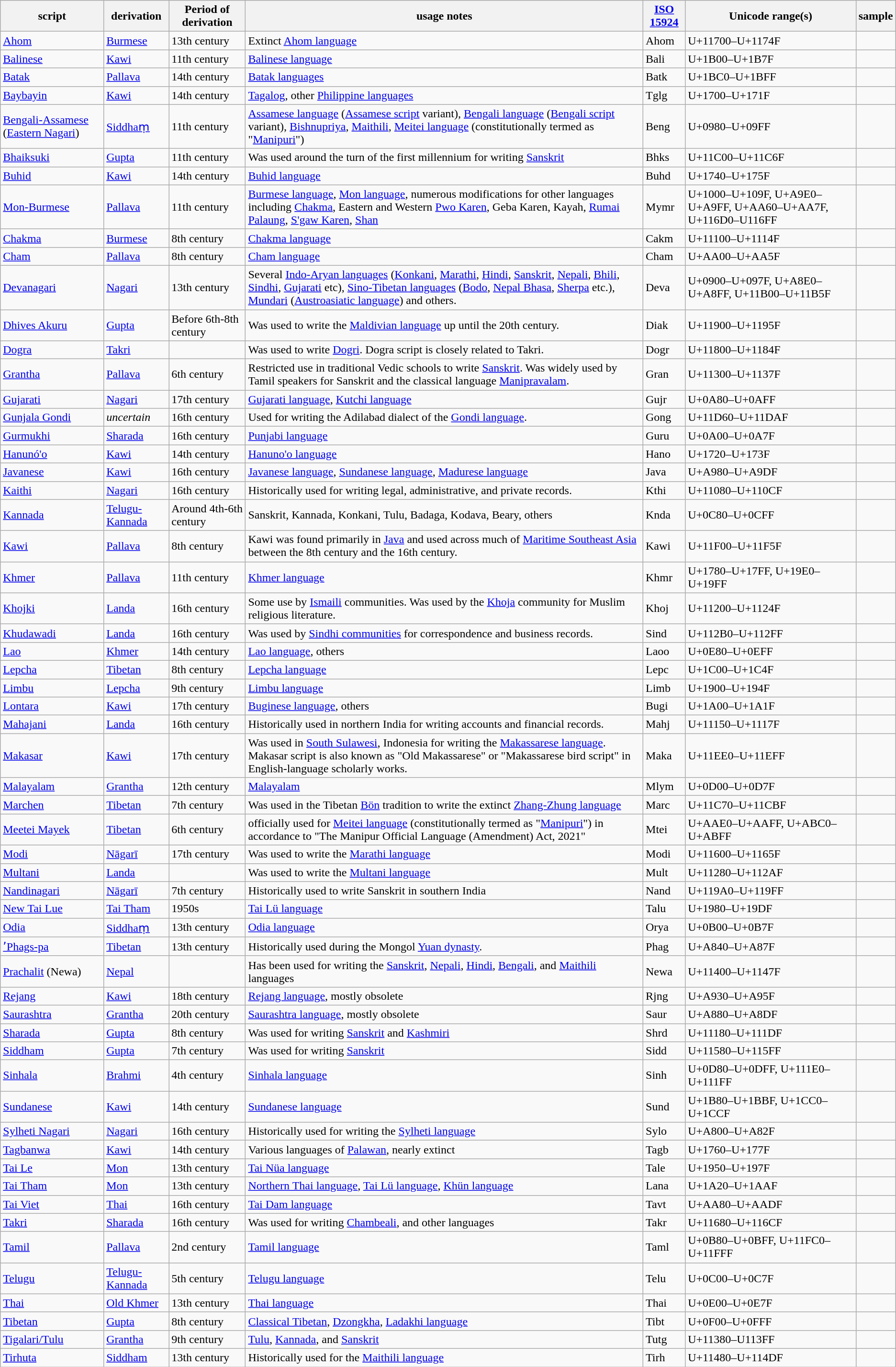<table class="wikitable sortable">
<tr>
<th>script</th>
<th>derivation</th>
<th>Period of derivation</th>
<th class="unsortable">usage notes</th>
<th><a href='#'>ISO 15924</a></th>
<th data-sort-type="number">Unicode range(s)</th>
<th class="unsortable">sample</th>
</tr>
<tr>
<td><a href='#'>Ahom</a></td>
<td><a href='#'>Burmese</a></td>
<td data-sort-value="1200">13th century</td>
<td>Extinct <a href='#'>Ahom language</a></td>
<td>Ahom</td>
<td data-sort-value="71424">U+11700–U+1174F</td>
<td></td>
</tr>
<tr>
<td><a href='#'>Balinese</a></td>
<td><a href='#'>Kawi</a></td>
<td data-sort-value="1000">11th century</td>
<td><a href='#'>Balinese language</a></td>
<td>Bali</td>
<td data-sort-value="6912">U+1B00–U+1B7F</td>
<td></td>
</tr>
<tr>
<td><a href='#'>Batak</a></td>
<td><a href='#'>Pallava</a></td>
<td data-sort-value="1300">14th century</td>
<td><a href='#'>Batak languages</a></td>
<td>Batk</td>
<td data-sort-value="7104">U+1BC0–U+1BFF</td>
<td></td>
</tr>
<tr>
<td><a href='#'>Baybayin</a></td>
<td><a href='#'>Kawi</a></td>
<td data-sort-value="1300">14th century</td>
<td><a href='#'>Tagalog</a>, other <a href='#'>Philippine languages</a></td>
<td>Tglg</td>
<td data-sort-value="5888">U+1700–U+171F</td>
<td></td>
</tr>
<tr>
<td><a href='#'>Bengali-Assamese</a> (<a href='#'>Eastern Nagari</a>)</td>
<td><a href='#'>Siddhaṃ</a></td>
<td data-sort-value="1000">11th century</td>
<td><a href='#'>Assamese language</a> (<a href='#'>Assamese script</a> variant), <a href='#'>Bengali language</a> (<a href='#'>Bengali script</a> variant), <a href='#'>Bishnupriya</a>, <a href='#'>Maithili</a>, <a href='#'>Meitei language</a> (constitutionally termed as "<a href='#'>Manipuri</a>")</td>
<td>Beng</td>
<td data-sort-value="2432">U+0980–U+09FF</td>
<td></td>
</tr>
<tr>
<td><a href='#'>Bhaiksuki</a></td>
<td><a href='#'>Gupta</a></td>
<td data-sort-value="-9999">11th century</td>
<td>Was used around the turn of the first millennium for writing <a href='#'>Sanskrit</a></td>
<td>Bhks</td>
<td data-sort-value="72704">U+11C00–U+11C6F</td>
<td></td>
</tr>
<tr>
<td><a href='#'>Buhid</a></td>
<td><a href='#'>Kawi</a></td>
<td data-sort-value="1300">14th century</td>
<td><a href='#'>Buhid language</a></td>
<td>Buhd</td>
<td data-sort-value="5952">U+1740–U+175F</td>
<td></td>
</tr>
<tr>
<td><a href='#'>Mon-Burmese</a></td>
<td><a href='#'>Pallava</a></td>
<td data-sort-value="1000">11th century</td>
<td><a href='#'>Burmese language</a>, <a href='#'>Mon language</a>, numerous modifications for other languages including <a href='#'>Chakma</a>,  Eastern and Western <a href='#'>Pwo Karen</a>, Geba Karen, Kayah, <a href='#'>Rumai Palaung</a>, <a href='#'>S'gaw Karen</a>, <a href='#'>Shan</a></td>
<td>Mymr</td>
<td data-sort-value="4096">U+1000–U+109F, U+A9E0–U+A9FF, U+AA60–U+AA7F, U+116D0–U116FF</td>
<td></td>
</tr>
<tr>
<td><a href='#'>Chakma</a></td>
<td><a href='#'>Burmese</a></td>
<td data-sort-value="700">8th century</td>
<td><a href='#'>Chakma language</a></td>
<td>Cakm</td>
<td data-sort-value="69888">U+11100–U+1114F</td>
<td></td>
</tr>
<tr>
<td><a href='#'>Cham</a></td>
<td><a href='#'>Pallava</a></td>
<td data-sort-value="700">8th century</td>
<td><a href='#'>Cham language</a></td>
<td>Cham</td>
<td data-sort-value="43520">U+AA00–U+AA5F</td>
<td></td>
</tr>
<tr>
<td><a href='#'>Devanagari</a></td>
<td><a href='#'>Nagari</a></td>
<td data-sort-value="1200">13th century</td>
<td>Several <a href='#'>Indo-Aryan languages</a> (<a href='#'>Konkani</a>, <a href='#'>Marathi</a>, <a href='#'>Hindi</a>, <a href='#'>Sanskrit</a>, <a href='#'>Nepali</a>, <a href='#'>Bhili</a>, <a href='#'>Sindhi</a>, <a href='#'>Gujarati</a> etc), <a href='#'>Sino-Tibetan languages</a> (<a href='#'>Bodo</a>, <a href='#'>Nepal Bhasa</a>, <a href='#'>Sherpa</a> etc.), <a href='#'>Mundari</a> (<a href='#'>Austroasiatic language</a>) and others.</td>
<td>Deva</td>
<td data-sort-value="2304">U+0900–U+097F, U+A8E0–U+A8FF, U+11B00–U+11B5F</td>
<td></td>
</tr>
<tr>
<td><a href='#'>Dhives Akuru</a></td>
<td><a href='#'>Gupta</a></td>
<td data-sort-value="-9999">Before 6th-8th century</td>
<td>Was used to write the <a href='#'>Maldivian language</a> up until the 20th century.</td>
<td>Diak</td>
<td data-sort-value="71936">U+11900–U+1195F</td>
<td></td>
</tr>
<tr>
<td><a href='#'>Dogra</a></td>
<td><a href='#'>Takri</a></td>
<td data-sort-value="-9999"></td>
<td>Was used to write <a href='#'>Dogri</a>. Dogra script is closely related to Takri.</td>
<td>Dogr</td>
<td data-sort-value="71680">U+11800–U+1184F</td>
<td></td>
</tr>
<tr>
<td><a href='#'>Grantha</a></td>
<td><a href='#'>Pallava</a></td>
<td data-sort-value="500">6th century</td>
<td>Restricted use in traditional Vedic schools to write <a href='#'>Sanskrit</a>. Was widely used by Tamil speakers for Sanskrit and the classical language <a href='#'>Manipravalam</a>.</td>
<td>Gran</td>
<td data-sort-value="70400">U+11300–U+1137F</td>
<td></td>
</tr>
<tr>
<td><a href='#'>Gujarati</a></td>
<td><a href='#'>Nagari</a></td>
<td data-sort-value="1600">17th century</td>
<td><a href='#'>Gujarati language</a>, <a href='#'>Kutchi language</a></td>
<td>Gujr</td>
<td data-sort-value="2688">U+0A80–U+0AFF</td>
<td></td>
</tr>
<tr>
<td><a href='#'>Gunjala Gondi</a></td>
<td><em>uncertain</em></td>
<td data-sort-value="-9999">16th century</td>
<td>Used for writing the Adilabad dialect of the <a href='#'>Gondi language</a>.</td>
<td>Gong</td>
<td data-sort-value="73056">U+11D60–U+11DAF</td>
<td></td>
</tr>
<tr>
<td><a href='#'>Gurmukhi</a></td>
<td><a href='#'>Sharada</a></td>
<td data-sort-value="1500">16th century</td>
<td><a href='#'>Punjabi language</a></td>
<td>Guru</td>
<td data-sort-value="2560">U+0A00–U+0A7F</td>
<td></td>
</tr>
<tr>
<td><a href='#'>Hanunó'o</a></td>
<td><a href='#'>Kawi</a></td>
<td data-sort-value="1300">14th century</td>
<td><a href='#'>Hanuno'o language</a></td>
<td>Hano</td>
<td data-sort-value="5920">U+1720–U+173F</td>
<td></td>
</tr>
<tr>
<td><a href='#'>Javanese</a></td>
<td><a href='#'>Kawi</a></td>
<td data-sort-value="1500">16th century</td>
<td><a href='#'>Javanese language</a>, <a href='#'>Sundanese language</a>, <a href='#'>Madurese language</a></td>
<td>Java</td>
<td data-sort-value="43392">U+A980–U+A9DF</td>
<td></td>
</tr>
<tr>
<td><a href='#'>Kaithi</a></td>
<td><a href='#'>Nagari</a></td>
<td data-sort-value="1500">16th century</td>
<td>Historically used for writing legal, administrative, and private records.</td>
<td>Kthi</td>
<td data-sort-value="69760">U+11080–U+110CF</td>
<td></td>
</tr>
<tr>
<td><a href='#'>Kannada</a></td>
<td><a href='#'>Telugu-Kannada</a></td>
<td data-sort-value="800">Around 4th-6th century</td>
<td>Sanskrit, Kannada, Konkani, Tulu, Badaga, Kodava, Beary, others</td>
<td>Knda</td>
<td data-sort-value="3200">U+0C80–U+0CFF</td>
<td></td>
</tr>
<tr>
<td><a href='#'>Kawi</a></td>
<td><a href='#'>Pallava</a></td>
<td data-sort-value="700">8th century</td>
<td>Kawi was found primarily in <a href='#'>Java</a> and used across much of <a href='#'>Maritime Southeast Asia</a> between the 8th century and the 16th century.</td>
<td>Kawi</td>
<td data-sort-value="73472">U+11F00–U+11F5F</td>
<td></td>
</tr>
<tr>
<td><a href='#'>Khmer</a></td>
<td><a href='#'>Pallava</a></td>
<td data-sort-value="1000">11th century</td>
<td><a href='#'>Khmer language</a></td>
<td>Khmr</td>
<td data-sort-value="6016">U+1780–U+17FF, U+19E0–U+19FF</td>
<td></td>
</tr>
<tr>
<td><a href='#'>Khojki</a></td>
<td><a href='#'>Landa</a></td>
<td data-sort-value="1500">16th century</td>
<td>Some use by <a href='#'>Ismaili</a> communities. Was used by the <a href='#'>Khoja</a> community for Muslim religious literature.</td>
<td>Khoj</td>
<td data-sort-value="70144">U+11200–U+1124F</td>
<td></td>
</tr>
<tr>
<td><a href='#'>Khudawadi</a></td>
<td><a href='#'>Landa</a></td>
<td data-sort-value="1550">16th century</td>
<td>Was used by <a href='#'>Sindhi communities</a> for correspondence and business records.</td>
<td>Sind</td>
<td data-sort-value="70320">U+112B0–U+112FF</td>
<td></td>
</tr>
<tr>
<td><a href='#'>Lao</a></td>
<td><a href='#'>Khmer</a></td>
<td data-sort-value="1300">14th century</td>
<td><a href='#'>Lao language</a>, others</td>
<td>Laoo</td>
<td data-sort-value="3712">U+0E80–U+0EFF</td>
<td></td>
</tr>
<tr>
<td><a href='#'>Lepcha</a></td>
<td><a href='#'>Tibetan</a></td>
<td data-sort-value="1700">8th century</td>
<td><a href='#'>Lepcha language</a></td>
<td>Lepc</td>
<td data-sort-value="7168">U+1C00–U+1C4F</td>
<td></td>
</tr>
<tr>
<td><a href='#'>Limbu</a></td>
<td><a href='#'>Lepcha</a></td>
<td data-sort-value="1700">9th century</td>
<td><a href='#'>Limbu language</a></td>
<td>Limb</td>
<td data-sort-value="6400">U+1900–U+194F</td>
<td></td>
</tr>
<tr>
<td><a href='#'>Lontara</a></td>
<td><a href='#'>Kawi</a></td>
<td data-sort-value="1600">17th century</td>
<td><a href='#'>Buginese language</a>, others</td>
<td>Bugi</td>
<td data-sort-value="6656">U+1A00–U+1A1F</td>
<td></td>
</tr>
<tr>
<td><a href='#'>Mahajani</a></td>
<td><a href='#'>Landa</a></td>
<td data-sort-value="-9999">16th century</td>
<td>Historically used in northern India for writing accounts and financial records.</td>
<td>Mahj</td>
<td data-sort-value="69968">U+11150–U+1117F</td>
<td></td>
</tr>
<tr>
<td><a href='#'>Makasar</a></td>
<td><a href='#'>Kawi</a></td>
<td data-sort-value="-9999">17th century</td>
<td>Was used in <a href='#'>South Sulawesi</a>, Indonesia for writing the <a href='#'>Makassarese language</a>. Makasar script is also known as "Old Makassarese" or "Makassarese bird script" in English-language scholarly works.</td>
<td>Maka</td>
<td data-sort-value="73440">U+11EE0–U+11EFF</td>
<td></td>
</tr>
<tr>
<td><a href='#'>Malayalam</a></td>
<td><a href='#'>Grantha</a></td>
<td data-sort-value="1100">12th century</td>
<td><a href='#'>Malayalam</a></td>
<td>Mlym</td>
<td data-sort-value="3328">U+0D00–U+0D7F</td>
<td></td>
</tr>
<tr>
<td><a href='#'>Marchen</a></td>
<td><a href='#'>Tibetan</a></td>
<td data-sort-value="-9999">7th century</td>
<td>Was used in the Tibetan <a href='#'>Bön</a> tradition to write the extinct <a href='#'>Zhang-Zhung language</a></td>
<td>Marc</td>
<td data-sort-value="72816">U+11C70–U+11CBF</td>
<td><big></big></td>
</tr>
<tr>
<td><a href='#'>Meetei Mayek</a></td>
<td><a href='#'>Tibetan</a></td>
<td data-sort-value="-9999">6th century</td>
<td>officially used for <a href='#'>Meitei language</a> (constitutionally termed as "<a href='#'>Manipuri</a>") in accordance to "The Manipur Official Language (Amendment) Act, 2021"</td>
<td>Mtei</td>
<td data-sort-value="43744">U+AAE0–U+AAFF, U+ABC0–U+ABFF</td>
<td></td>
</tr>
<tr>
<td><a href='#'>Modi</a></td>
<td><a href='#'>Nāgarī</a></td>
<td data-sort-value="1600">17th century</td>
<td>Was used to write the <a href='#'>Marathi language</a></td>
<td>Modi</td>
<td data-sort-value="71168">U+11600–U+1165F</td>
<td></td>
</tr>
<tr>
<td><a href='#'>Multani</a></td>
<td><a href='#'>Landa</a></td>
<td data-sort-value="-9999"></td>
<td>Was used to write the <a href='#'>Multani language</a></td>
<td>Mult</td>
<td data-sort-value="70272">U+11280–U+112AF</td>
<td></td>
</tr>
<tr>
<td><a href='#'>Nandinagari</a></td>
<td><a href='#'>Nāgarī</a></td>
<td data-sort-value="600">7th century</td>
<td>Historically used to write Sanskrit in southern India</td>
<td>Nand</td>
<td data-sort-value="72096">U+119A0–U+119FF</td>
<td></td>
</tr>
<tr>
<td><a href='#'>New Tai Lue</a></td>
<td><a href='#'>Tai Tham</a></td>
<td data-sort-value="1950">1950s</td>
<td><a href='#'>Tai Lü language</a></td>
<td>Talu</td>
<td data-sort-value="6528">U+1980–U+19DF</td>
<td></td>
</tr>
<tr>
<td><a href='#'>Odia</a></td>
<td><a href='#'>Siddhaṃ</a></td>
<td data-sort-value="900">13th century</td>
<td><a href='#'>Odia language</a></td>
<td>Orya</td>
<td data-sort-value="2816">U+0B00–U+0B7F</td>
<td></td>
</tr>
<tr>
<td data-sort-value="Phags-Pa"><a href='#'>ʼPhags-pa</a></td>
<td><a href='#'>Tibetan</a></td>
<td data-sort-value="1200">13th century</td>
<td>Historically used during the Mongol <a href='#'>Yuan dynasty</a>.</td>
<td>Phag</td>
<td data-sort-value="43072">U+A840–U+A87F</td>
<td></td>
</tr>
<tr>
<td><a href='#'>Prachalit</a> (Newa)</td>
<td><a href='#'>Nepal</a></td>
<td data-sort-value="-9999"></td>
<td>Has been used for writing the <a href='#'>Sanskrit</a>, <a href='#'>Nepali</a>, <a href='#'>Hindi</a>, <a href='#'>Bengali</a>, and <a href='#'>Maithili</a> languages</td>
<td>Newa</td>
<td data-sort-value="70656">U+11400–U+1147F</td>
<td></td>
</tr>
<tr>
<td><a href='#'>Rejang</a></td>
<td><a href='#'>Kawi</a></td>
<td data-sort-value="1700">18th century</td>
<td><a href='#'>Rejang language</a>, mostly obsolete</td>
<td>Rjng</td>
<td data-sort-value="43312">U+A930–U+A95F</td>
<td></td>
</tr>
<tr>
<td><a href='#'>Saurashtra</a></td>
<td><a href='#'>Grantha</a></td>
<td data-sort-value="1900">20th century</td>
<td><a href='#'>Saurashtra language</a>, mostly obsolete</td>
<td>Saur</td>
<td data-sort-value="43136">U+A880–U+A8DF</td>
<td></td>
</tr>
<tr>
<td><a href='#'>Sharada</a></td>
<td><a href='#'>Gupta</a></td>
<td data-sort-value="700">8th century</td>
<td>Was used for writing <a href='#'>Sanskrit</a> and <a href='#'>Kashmiri</a></td>
<td>Shrd</td>
<td data-sort-value="70016">U+11180–U+111DF</td>
<td></td>
</tr>
<tr>
<td><a href='#'>Siddham</a></td>
<td><a href='#'>Gupta</a></td>
<td data-sort-value="600">7th century</td>
<td>Was used for writing <a href='#'>Sanskrit</a></td>
<td>Sidd</td>
<td data-sort-value="71040">U+11580–U+115FF</td>
<td></td>
</tr>
<tr>
<td><a href='#'>Sinhala</a></td>
<td><a href='#'>Brahmi</a></td>
<td data-sort-value="300">4th century</td>
<td><a href='#'>Sinhala language</a></td>
<td>Sinh</td>
<td data-sort-value="3456">U+0D80–U+0DFF, U+111E0–U+111FF</td>
<td></td>
</tr>
<tr>
<td><a href='#'>Sundanese</a></td>
<td><a href='#'>Kawi</a></td>
<td data-sort-value="1300">14th century</td>
<td><a href='#'>Sundanese language</a></td>
<td>Sund</td>
<td data-sort-value="7040">U+1B80–U+1BBF, U+1CC0–U+1CCF</td>
<td></td>
</tr>
<tr>
<td><a href='#'>Sylheti Nagari</a></td>
<td><a href='#'>Nagari</a></td>
<td data-sort-value="1500">16th century</td>
<td>Historically used for writing the <a href='#'>Sylheti language</a></td>
<td>Sylo</td>
<td data-sort-value="43008">U+A800–U+A82F</td>
<td></td>
</tr>
<tr>
<td><a href='#'>Tagbanwa</a></td>
<td><a href='#'>Kawi</a></td>
<td data-sort-value="1300">14th century</td>
<td>Various languages of <a href='#'>Palawan</a>, nearly extinct</td>
<td>Tagb</td>
<td data-sort-value="5984">U+1760–U+177F</td>
<td></td>
</tr>
<tr>
<td><a href='#'>Tai Le</a></td>
<td><a href='#'>Mon</a></td>
<td data-sort-value="-9999">13th century</td>
<td><a href='#'>Tai Nüa language</a></td>
<td>Tale</td>
<td data-sort-value="6480">U+1950–U+197F</td>
<td></td>
</tr>
<tr>
<td><a href='#'>Tai Tham</a></td>
<td><a href='#'>Mon</a></td>
<td data-sort-value="1200">13th century</td>
<td><a href='#'>Northern Thai language</a>, <a href='#'>Tai Lü language</a>, <a href='#'>Khün language</a></td>
<td>Lana</td>
<td data-sort-value="6688">U+1A20–U+1AAF</td>
<td></td>
</tr>
<tr>
<td><a href='#'>Tai Viet</a></td>
<td><a href='#'>Thai</a></td>
<td data-sort-value="1500">16th century</td>
<td><a href='#'>Tai Dam language</a></td>
<td>Tavt</td>
<td data-sort-value="43648">U+AA80–U+AADF</td>
<td></td>
</tr>
<tr>
<td><a href='#'>Takri</a></td>
<td><a href='#'>Sharada</a></td>
<td data-sort-value="-9999">16th century</td>
<td>Was used for writing <a href='#'>Chambeali</a>, and other languages</td>
<td>Takr</td>
<td data-sort-value="71296">U+11680–U+116CF</td>
<td></td>
</tr>
<tr>
<td><a href='#'>Tamil</a></td>
<td><a href='#'>Pallava</a></td>
<td data-sort-value="-400">2nd century</td>
<td><a href='#'>Tamil language</a></td>
<td>Taml</td>
<td data-sort-value="2944">U+0B80–U+0BFF, U+11FC0–U+11FFF</td>
<td></td>
</tr>
<tr>
<td><a href='#'>Telugu</a></td>
<td><a href='#'>Telugu-Kannada</a></td>
<td data-sort-value="400">5th century</td>
<td><a href='#'>Telugu language</a></td>
<td>Telu</td>
<td data-sort-value="3072">U+0C00–U+0C7F</td>
<td></td>
</tr>
<tr>
<td><a href='#'>Thai</a></td>
<td><a href='#'>Old Khmer</a></td>
<td data-sort-value="1200">13th century</td>
<td><a href='#'>Thai language</a></td>
<td>Thai</td>
<td data-sort-value="3584">U+0E00–U+0E7F</td>
<td></td>
</tr>
<tr>
<td><a href='#'>Tibetan</a></td>
<td><a href='#'>Gupta</a></td>
<td data-sort-value="700">8th century</td>
<td><a href='#'>Classical Tibetan</a>, <a href='#'>Dzongkha</a>, <a href='#'>Ladakhi language</a></td>
<td>Tibt</td>
<td data-sort-value="3840">U+0F00–U+0FFF</td>
<td></td>
</tr>
<tr>
<td><a href='#'>Tigalari/Tulu</a></td>
<td><a href='#'>Grantha</a></td>
<td data-sort-value="800">9th century</td>
<td><a href='#'>Tulu</a>, <a href='#'>Kannada</a>, and <a href='#'>Sanskrit</a></td>
<td>Tutg</td>
<td data-sort-value="70528">U+11380–U113FF</td>
<td></td>
</tr>
<tr>
<td><a href='#'>Tirhuta</a></td>
<td><a href='#'>Siddham</a></td>
<td data-sort-value="-9999">13th century</td>
<td>Historically used for the <a href='#'>Maithili language</a></td>
<td>Tirh</td>
<td data-sort-value="70784">U+11480–U+114DF</td>
<td></td>
</tr>
</table>
